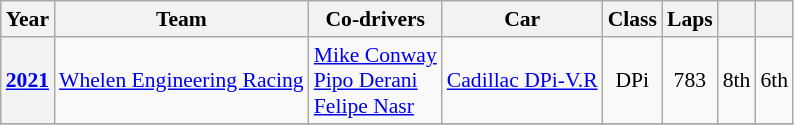<table class="wikitable" style="text-align:center; font-size:90%">
<tr>
<th>Year</th>
<th>Team</th>
<th>Co-drivers</th>
<th>Car</th>
<th>Class</th>
<th>Laps</th>
<th></th>
<th></th>
</tr>
<tr>
<th><a href='#'>2021</a></th>
<td align=left> <a href='#'>Whelen Engineering Racing</a></td>
<td align=left> <a href='#'>Mike Conway</a><br> <a href='#'>Pipo Derani</a><br> <a href='#'>Felipe Nasr</a></td>
<td align=left><a href='#'>Cadillac DPi-V.R</a></td>
<td>DPi</td>
<td>783</td>
<td>8th</td>
<td>6th</td>
</tr>
<tr>
</tr>
</table>
